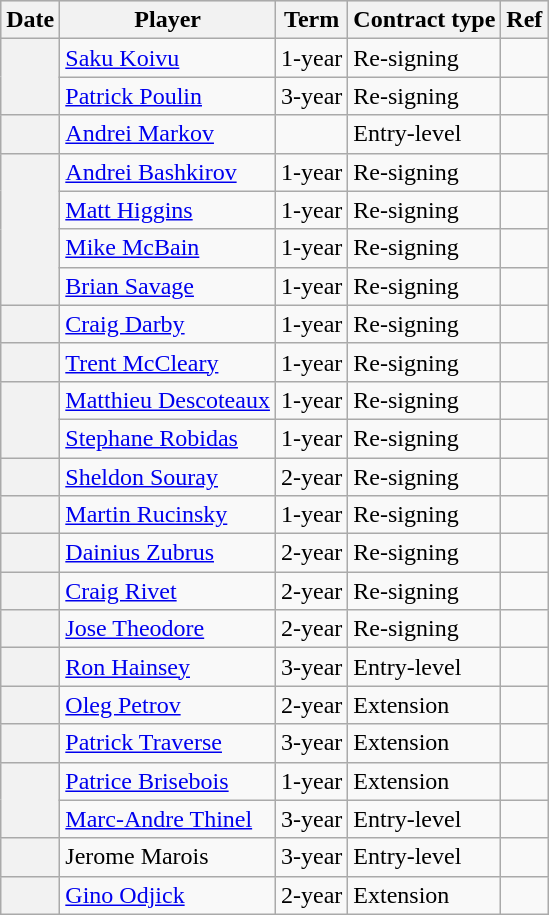<table class="wikitable plainrowheaders">
<tr style="background:#ddd; text-align:center;">
<th>Date</th>
<th>Player</th>
<th>Term</th>
<th>Contract type</th>
<th>Ref</th>
</tr>
<tr>
<th scope="row" rowspan=2></th>
<td><a href='#'>Saku Koivu</a></td>
<td>1-year</td>
<td>Re-signing</td>
<td></td>
</tr>
<tr>
<td><a href='#'>Patrick Poulin</a></td>
<td>3-year</td>
<td>Re-signing</td>
<td></td>
</tr>
<tr>
<th scope="row"></th>
<td><a href='#'>Andrei Markov</a></td>
<td></td>
<td>Entry-level</td>
<td></td>
</tr>
<tr>
<th scope="row" rowspan=4></th>
<td><a href='#'>Andrei Bashkirov</a></td>
<td>1-year</td>
<td>Re-signing</td>
<td></td>
</tr>
<tr>
<td><a href='#'>Matt Higgins</a></td>
<td>1-year</td>
<td>Re-signing</td>
<td></td>
</tr>
<tr>
<td><a href='#'>Mike McBain</a></td>
<td>1-year</td>
<td>Re-signing</td>
<td></td>
</tr>
<tr>
<td><a href='#'>Brian Savage</a></td>
<td>1-year</td>
<td>Re-signing</td>
<td></td>
</tr>
<tr>
<th scope="row"></th>
<td><a href='#'>Craig Darby</a></td>
<td>1-year</td>
<td>Re-signing</td>
<td></td>
</tr>
<tr>
<th scope="row"></th>
<td><a href='#'>Trent McCleary</a></td>
<td>1-year</td>
<td>Re-signing</td>
<td></td>
</tr>
<tr>
<th scope="row" rowspan=2></th>
<td><a href='#'>Matthieu Descoteaux</a></td>
<td>1-year</td>
<td>Re-signing</td>
<td></td>
</tr>
<tr>
<td><a href='#'>Stephane Robidas</a></td>
<td>1-year</td>
<td>Re-signing</td>
<td></td>
</tr>
<tr>
<th scope="row"></th>
<td><a href='#'>Sheldon Souray</a></td>
<td>2-year</td>
<td>Re-signing</td>
<td></td>
</tr>
<tr>
<th scope="row"></th>
<td><a href='#'>Martin Rucinsky</a></td>
<td>1-year</td>
<td>Re-signing</td>
<td></td>
</tr>
<tr>
<th scope="row"></th>
<td><a href='#'>Dainius Zubrus</a></td>
<td>2-year</td>
<td>Re-signing</td>
<td></td>
</tr>
<tr>
<th scope="row"></th>
<td><a href='#'>Craig Rivet</a></td>
<td>2-year</td>
<td>Re-signing</td>
<td></td>
</tr>
<tr>
<th scope="row"></th>
<td><a href='#'>Jose Theodore</a></td>
<td>2-year</td>
<td>Re-signing</td>
<td></td>
</tr>
<tr>
<th scope="row"></th>
<td><a href='#'>Ron Hainsey</a></td>
<td>3-year</td>
<td>Entry-level</td>
<td></td>
</tr>
<tr>
<th scope="row"></th>
<td><a href='#'>Oleg Petrov</a></td>
<td>2-year</td>
<td>Extension</td>
<td></td>
</tr>
<tr>
<th scope="row"></th>
<td><a href='#'>Patrick Traverse</a></td>
<td>3-year</td>
<td>Extension</td>
<td></td>
</tr>
<tr>
<th scope="row" rowspan=2></th>
<td><a href='#'>Patrice Brisebois</a></td>
<td>1-year</td>
<td>Extension</td>
<td></td>
</tr>
<tr>
<td><a href='#'>Marc-Andre Thinel</a></td>
<td>3-year</td>
<td>Entry-level</td>
<td></td>
</tr>
<tr>
<th scope="row"></th>
<td>Jerome Marois</td>
<td>3-year</td>
<td>Entry-level</td>
<td></td>
</tr>
<tr>
<th scope="row"></th>
<td><a href='#'>Gino Odjick</a></td>
<td>2-year</td>
<td>Extension</td>
<td></td>
</tr>
</table>
